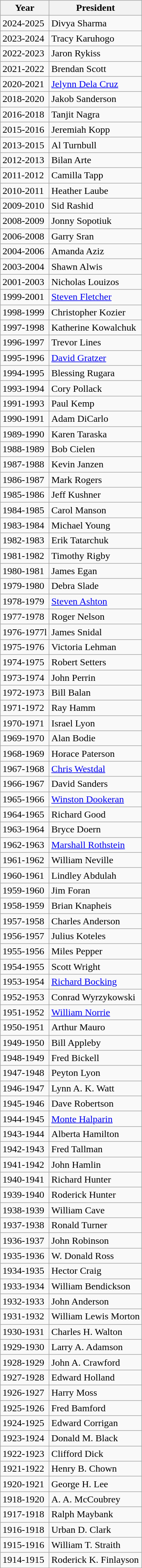<table class="wikitable mw-collapsible mw-collapsed">
<tr>
<th>Year</th>
<th>President</th>
</tr>
<tr>
<td>2024-2025</td>
<td>Divya Sharma</td>
</tr>
<tr>
<td>2023-2024</td>
<td>Tracy Karuhogo</td>
</tr>
<tr>
<td>2022-2023</td>
<td>Jaron Rykiss</td>
</tr>
<tr>
<td>2021-2022</td>
<td>Brendan Scott</td>
</tr>
<tr>
<td>2020-2021</td>
<td><a href='#'>Jelynn Dela Cruz</a></td>
</tr>
<tr>
<td>2018-2020</td>
<td>Jakob Sanderson</td>
</tr>
<tr>
<td>2016-2018</td>
<td>Tanjit Nagra</td>
</tr>
<tr>
<td>2015-2016</td>
<td>Jeremiah Kopp</td>
</tr>
<tr>
<td>2013-2015</td>
<td>Al Turnbull</td>
</tr>
<tr>
<td>2012-2013</td>
<td>Bilan Arte</td>
</tr>
<tr>
<td>2011-2012</td>
<td>Camilla Tapp</td>
</tr>
<tr>
<td>2010-2011</td>
<td>Heather Laube</td>
</tr>
<tr>
<td>2009-2010</td>
<td>Sid Rashid</td>
</tr>
<tr>
<td>2008-2009</td>
<td>Jonny Sopotiuk</td>
</tr>
<tr>
<td>2006-2008</td>
<td>Garry Sran</td>
</tr>
<tr>
<td>2004-2006</td>
<td>Amanda Aziz</td>
</tr>
<tr>
<td>2003-2004</td>
<td>Shawn Alwis</td>
</tr>
<tr>
<td>2001-2003</td>
<td>Nicholas Louizos</td>
</tr>
<tr>
<td>1999-2001</td>
<td><a href='#'>Steven Fletcher</a></td>
</tr>
<tr>
<td>1998-1999</td>
<td>Christopher Kozier</td>
</tr>
<tr>
<td>1997-1998</td>
<td>Katherine Kowalchuk</td>
</tr>
<tr>
<td>1996-1997</td>
<td>Trevor Lines</td>
</tr>
<tr>
<td>1995-1996</td>
<td><a href='#'>David Gratzer</a></td>
</tr>
<tr>
<td>1994-1995</td>
<td>Blessing Rugara</td>
</tr>
<tr>
<td>1993-1994</td>
<td>Cory Pollack</td>
</tr>
<tr>
<td>1991-1993</td>
<td>Paul Kemp</td>
</tr>
<tr>
<td>1990-1991</td>
<td>Adam DiCarlo</td>
</tr>
<tr>
<td>1989-1990</td>
<td>Karen Taraska</td>
</tr>
<tr>
<td>1988-1989</td>
<td>Bob Cielen</td>
</tr>
<tr>
<td>1987-1988</td>
<td>Kevin Janzen</td>
</tr>
<tr>
<td>1986-1987</td>
<td>Mark Rogers</td>
</tr>
<tr>
<td>1985-1986</td>
<td>Jeff Kushner</td>
</tr>
<tr>
<td>1984-1985</td>
<td>Carol Manson</td>
</tr>
<tr>
<td>1983-1984</td>
<td>Michael Young</td>
</tr>
<tr>
<td>1982-1983</td>
<td>Erik Tatarchuk</td>
</tr>
<tr>
<td>1981-1982</td>
<td>Timothy Rigby</td>
</tr>
<tr>
<td>1980-1981</td>
<td>James Egan</td>
</tr>
<tr>
<td>1979-1980</td>
<td>Debra Slade</td>
</tr>
<tr>
<td>1978-1979</td>
<td><a href='#'>Steven Ashton</a></td>
</tr>
<tr>
<td>1977-1978</td>
<td>Roger Nelson</td>
</tr>
<tr>
<td>1976-1977l</td>
<td>James Snidal</td>
</tr>
<tr>
<td>1975-1976</td>
<td>Victoria Lehman</td>
</tr>
<tr>
<td>1974-1975</td>
<td>Robert Setters</td>
</tr>
<tr>
<td>1973-1974</td>
<td>John Perrin</td>
</tr>
<tr>
<td>1972-1973</td>
<td>Bill Balan</td>
</tr>
<tr>
<td>1971-1972</td>
<td>Ray Hamm</td>
</tr>
<tr>
<td>1970-1971</td>
<td>Israel Lyon</td>
</tr>
<tr>
<td>1969-1970</td>
<td>Alan Bodie</td>
</tr>
<tr>
<td>1968-1969</td>
<td>Horace Paterson</td>
</tr>
<tr>
<td>1967-1968</td>
<td><a href='#'>Chris Westdal</a></td>
</tr>
<tr>
<td>1966-1967</td>
<td>David Sanders</td>
</tr>
<tr>
<td>1965-1966</td>
<td><a href='#'>Winston Dookeran</a></td>
</tr>
<tr>
<td>1964-1965</td>
<td>Richard Good</td>
</tr>
<tr>
<td>1963-1964</td>
<td>Bryce Doern</td>
</tr>
<tr>
<td>1962-1963</td>
<td><a href='#'>Marshall Rothstein</a></td>
</tr>
<tr>
<td>1961-1962</td>
<td>William Neville</td>
</tr>
<tr>
<td>1960-1961</td>
<td>Lindley Abdulah</td>
</tr>
<tr>
<td>1959-1960</td>
<td>Jim Foran</td>
</tr>
<tr>
<td>1958-1959</td>
<td>Brian Knapheis</td>
</tr>
<tr>
<td>1957-1958</td>
<td>Charles Anderson</td>
</tr>
<tr>
<td>1956-1957</td>
<td>Julius Koteles</td>
</tr>
<tr>
<td>1955-1956</td>
<td>Miles Pepper</td>
</tr>
<tr>
<td>1954-1955</td>
<td>Scott Wright</td>
</tr>
<tr>
<td>1953-1954</td>
<td><a href='#'>Richard Bocking</a></td>
</tr>
<tr>
<td>1952-1953</td>
<td>Conrad Wyrzykowski</td>
</tr>
<tr>
<td>1951-1952</td>
<td><a href='#'>William Norrie</a></td>
</tr>
<tr>
<td>1950-1951</td>
<td>Arthur Mauro</td>
</tr>
<tr>
<td>1949-1950</td>
<td>Bill Appleby</td>
</tr>
<tr>
<td>1948-1949</td>
<td>Fred Bickell</td>
</tr>
<tr>
<td>1947-1948</td>
<td>Peyton Lyon</td>
</tr>
<tr>
<td>1946-1947</td>
<td>Lynn A. K. Watt</td>
</tr>
<tr>
<td>1945-1946</td>
<td>Dave Robertson</td>
</tr>
<tr>
<td>1944-1945</td>
<td><a href='#'>Monte Halparin</a></td>
</tr>
<tr>
<td>1943-1944</td>
<td>Alberta Hamilton</td>
</tr>
<tr>
<td>1942-1943</td>
<td>Fred Tallman</td>
</tr>
<tr>
<td>1941-1942</td>
<td>John Hamlin</td>
</tr>
<tr>
<td>1940-1941</td>
<td>Richard Hunter</td>
</tr>
<tr>
<td>1939-1940</td>
<td>Roderick Hunter</td>
</tr>
<tr>
<td>1938-1939</td>
<td>William Cave</td>
</tr>
<tr>
<td>1937-1938</td>
<td>Ronald Turner</td>
</tr>
<tr>
<td>1936-1937</td>
<td>John Robinson</td>
</tr>
<tr>
<td>1935-1936</td>
<td>W. Donald Ross</td>
</tr>
<tr>
<td>1934-1935</td>
<td>Hector Craig</td>
</tr>
<tr>
<td>1933-1934</td>
<td>William Bendickson</td>
</tr>
<tr>
<td>1932-1933</td>
<td>John Anderson</td>
</tr>
<tr>
<td>1931-1932</td>
<td>William Lewis Morton</td>
</tr>
<tr>
<td>1930-1931</td>
<td>Charles H. Walton</td>
</tr>
<tr>
<td>1929-1930</td>
<td>Larry A. Adamson</td>
</tr>
<tr>
<td>1928-1929</td>
<td>John A. Crawford</td>
</tr>
<tr>
<td>1927-1928</td>
<td>Edward Holland</td>
</tr>
<tr>
<td>1926-1927</td>
<td>Harry Moss</td>
</tr>
<tr>
<td>1925-1926</td>
<td>Fred Bamford</td>
</tr>
<tr>
<td>1924-1925</td>
<td>Edward Corrigan</td>
</tr>
<tr>
<td>1923-1924</td>
<td>Donald M. Black</td>
</tr>
<tr>
<td>1922-1923</td>
<td>Clifford Dick</td>
</tr>
<tr>
<td>1921-1922</td>
<td>Henry B. Chown</td>
</tr>
<tr>
<td>1920-1921</td>
<td>George H. Lee</td>
</tr>
<tr>
<td>1918-1920</td>
<td>A. A. McCoubrey</td>
</tr>
<tr>
<td>1917-1918</td>
<td>Ralph Maybank</td>
</tr>
<tr>
<td>1916-1918</td>
<td>Urban D. Clark</td>
</tr>
<tr>
<td>1915-1916</td>
<td>William T. Straith</td>
</tr>
<tr>
<td>1914-1915</td>
<td>Roderick K. Finlayson</td>
</tr>
</table>
